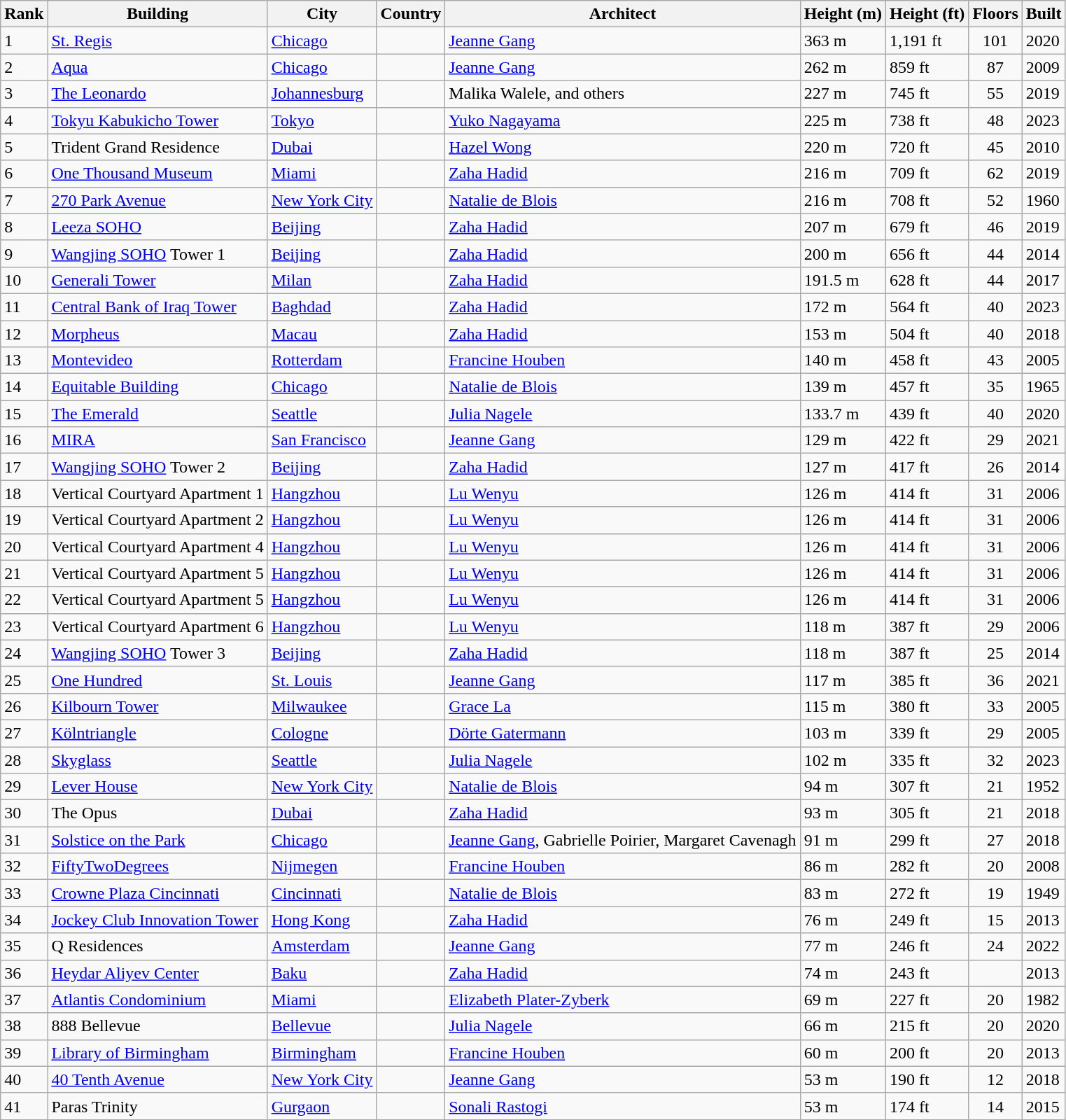<table class="wikitable sortable">
<tr>
<th>Rank</th>
<th>Building</th>
<th>City</th>
<th>Country</th>
<th>Architect</th>
<th data-sort-type="number">Height (m)</th>
<th data-sort-type="number">Height (ft)</th>
<th>Floors</th>
<th>Built</th>
</tr>
<tr>
<td>1</td>
<td><a href='#'>St. Regis</a></td>
<td><a href='#'>Chicago</a></td>
<td></td>
<td><a href='#'>Jeanne Gang</a></td>
<td>363 m</td>
<td>1,191 ft</td>
<td align="center">101</td>
<td>2020</td>
</tr>
<tr>
<td>2</td>
<td><a href='#'>Aqua</a></td>
<td><a href='#'>Chicago</a></td>
<td></td>
<td><a href='#'>Jeanne Gang</a></td>
<td>262 m</td>
<td>859 ft</td>
<td align="center">87</td>
<td>2009</td>
</tr>
<tr>
<td>3</td>
<td><a href='#'>The Leonardo</a></td>
<td><a href='#'>Johannesburg</a></td>
<td></td>
<td>Malika Walele, and others</td>
<td>227 m</td>
<td>745 ft</td>
<td align="center">55</td>
<td>2019</td>
</tr>
<tr>
<td>4</td>
<td><a href='#'>Tokyu Kabukicho Tower</a></td>
<td><a href='#'>Tokyo</a></td>
<td></td>
<td><a href='#'>Yuko Nagayama</a></td>
<td>225 m</td>
<td>738 ft</td>
<td align="center">48</td>
<td>2023</td>
</tr>
<tr>
<td>5</td>
<td>Trident Grand Residence</td>
<td><a href='#'>Dubai</a></td>
<td></td>
<td><a href='#'>Hazel Wong</a></td>
<td>220 m</td>
<td>720 ft</td>
<td align="center">45</td>
<td>2010</td>
</tr>
<tr>
<td>6</td>
<td><a href='#'>One Thousand Museum</a></td>
<td><a href='#'>Miami</a></td>
<td></td>
<td><a href='#'>Zaha Hadid</a></td>
<td>216 m</td>
<td>709 ft</td>
<td align="center">62</td>
<td>2019</td>
</tr>
<tr>
<td>7</td>
<td><a href='#'>270 Park Avenue</a></td>
<td><a href='#'>New York City</a></td>
<td></td>
<td><a href='#'>Natalie de Blois</a></td>
<td>216 m</td>
<td>708 ft</td>
<td align="center">52</td>
<td>1960</td>
</tr>
<tr>
<td>8</td>
<td><a href='#'>Leeza SOHO</a></td>
<td><a href='#'>Beijing</a></td>
<td></td>
<td><a href='#'>Zaha Hadid</a></td>
<td>207 m</td>
<td>679 ft</td>
<td align="center">46</td>
<td>2019</td>
</tr>
<tr>
<td>9</td>
<td><a href='#'>Wangjing SOHO</a> Tower 1</td>
<td><a href='#'>Beijing</a></td>
<td></td>
<td><a href='#'>Zaha Hadid</a></td>
<td>200 m</td>
<td>656 ft</td>
<td align="center">44</td>
<td>2014</td>
</tr>
<tr>
<td>10</td>
<td><a href='#'>Generali Tower</a></td>
<td><a href='#'>Milan</a></td>
<td></td>
<td><a href='#'>Zaha Hadid</a></td>
<td>191.5 m</td>
<td>628 ft</td>
<td align="center">44</td>
<td>2017</td>
</tr>
<tr>
<td>11</td>
<td><a href='#'>Central Bank of Iraq Tower</a></td>
<td><a href='#'>Baghdad</a></td>
<td></td>
<td><a href='#'>Zaha Hadid</a></td>
<td>172 m</td>
<td>564 ft</td>
<td align="center">40</td>
<td>2023</td>
</tr>
<tr>
<td>12</td>
<td><a href='#'>Morpheus</a></td>
<td><a href='#'>Macau</a></td>
<td></td>
<td><a href='#'>Zaha Hadid</a></td>
<td>153 m</td>
<td>504 ft</td>
<td align="center">40</td>
<td>2018</td>
</tr>
<tr>
<td>13</td>
<td><a href='#'>Montevideo</a></td>
<td><a href='#'>Rotterdam</a></td>
<td></td>
<td><a href='#'>Francine Houben</a></td>
<td>140 m</td>
<td>458 ft</td>
<td align="center">43</td>
<td>2005</td>
</tr>
<tr>
<td>14</td>
<td><a href='#'>Equitable Building</a></td>
<td><a href='#'>Chicago</a></td>
<td></td>
<td><a href='#'>Natalie de Blois</a></td>
<td>139 m</td>
<td>457 ft</td>
<td align="center">35</td>
<td>1965</td>
</tr>
<tr>
<td>15</td>
<td><a href='#'>The Emerald</a></td>
<td><a href='#'>Seattle</a></td>
<td></td>
<td><a href='#'>Julia Nagele</a></td>
<td>133.7 m</td>
<td>439 ft</td>
<td align="center">40</td>
<td>2020</td>
</tr>
<tr>
<td>16</td>
<td><a href='#'>MIRA</a></td>
<td><a href='#'>San Francisco</a></td>
<td></td>
<td><a href='#'>Jeanne Gang</a></td>
<td>129 m</td>
<td>422 ft</td>
<td align="center">29</td>
<td>2021</td>
</tr>
<tr>
<td>17</td>
<td><a href='#'>Wangjing SOHO</a> Tower 2</td>
<td><a href='#'>Beijing</a></td>
<td></td>
<td><a href='#'>Zaha Hadid</a></td>
<td>127 m</td>
<td>417 ft</td>
<td align="center">26</td>
<td>2014</td>
</tr>
<tr>
<td>18</td>
<td>Vertical Courtyard Apartment 1</td>
<td><a href='#'>Hangzhou</a></td>
<td></td>
<td><a href='#'>Lu Wenyu</a></td>
<td>126 m</td>
<td>414 ft</td>
<td align="center">31</td>
<td>2006</td>
</tr>
<tr>
<td>19</td>
<td>Vertical Courtyard Apartment 2</td>
<td><a href='#'>Hangzhou</a></td>
<td></td>
<td><a href='#'>Lu Wenyu</a></td>
<td>126 m</td>
<td>414 ft</td>
<td align="center">31</td>
<td>2006</td>
</tr>
<tr>
<td>20</td>
<td>Vertical Courtyard Apartment 4</td>
<td><a href='#'>Hangzhou</a></td>
<td></td>
<td><a href='#'>Lu Wenyu</a></td>
<td>126 m</td>
<td>414 ft</td>
<td align="center">31</td>
<td>2006</td>
</tr>
<tr>
<td>21</td>
<td>Vertical Courtyard Apartment 5</td>
<td><a href='#'>Hangzhou</a></td>
<td></td>
<td><a href='#'>Lu Wenyu</a></td>
<td>126 m</td>
<td>414 ft</td>
<td align="center">31</td>
<td>2006</td>
</tr>
<tr>
<td>22</td>
<td>Vertical Courtyard Apartment 5</td>
<td><a href='#'>Hangzhou</a></td>
<td></td>
<td><a href='#'>Lu Wenyu</a></td>
<td>126 m</td>
<td>414 ft</td>
<td align="center">31</td>
<td>2006</td>
</tr>
<tr>
<td>23</td>
<td>Vertical Courtyard Apartment 6</td>
<td><a href='#'>Hangzhou</a></td>
<td></td>
<td><a href='#'>Lu Wenyu</a></td>
<td>118 m</td>
<td>387 ft</td>
<td align="center">29</td>
<td>2006</td>
</tr>
<tr>
<td>24</td>
<td><a href='#'>Wangjing SOHO</a> Tower 3</td>
<td><a href='#'>Beijing</a></td>
<td></td>
<td><a href='#'>Zaha Hadid</a></td>
<td>118 m</td>
<td>387 ft</td>
<td align="center">25</td>
<td>2014</td>
</tr>
<tr>
<td>25</td>
<td><a href='#'>One Hundred</a></td>
<td><a href='#'>St. Louis</a></td>
<td></td>
<td><a href='#'>Jeanne Gang</a></td>
<td>117 m</td>
<td>385 ft</td>
<td align="center">36</td>
<td>2021</td>
</tr>
<tr>
<td>26</td>
<td><a href='#'>Kilbourn Tower</a></td>
<td><a href='#'>Milwaukee</a></td>
<td></td>
<td><a href='#'>Grace La</a></td>
<td>115 m</td>
<td>380 ft</td>
<td align="center">33</td>
<td>2005</td>
</tr>
<tr>
<td>27</td>
<td><a href='#'>Kölntriangle</a></td>
<td><a href='#'>Cologne</a></td>
<td></td>
<td><a href='#'>Dörte Gatermann</a></td>
<td>103 m</td>
<td>339 ft</td>
<td align="center">29</td>
<td>2005</td>
</tr>
<tr>
<td>28</td>
<td><a href='#'>Skyglass</a></td>
<td><a href='#'>Seattle</a></td>
<td></td>
<td><a href='#'>Julia Nagele</a></td>
<td>102 m</td>
<td>335 ft</td>
<td align="center">32</td>
<td>2023</td>
</tr>
<tr>
<td>29</td>
<td><a href='#'>Lever House</a></td>
<td><a href='#'>New York City</a></td>
<td></td>
<td><a href='#'>Natalie de Blois</a></td>
<td>94 m</td>
<td>307 ft</td>
<td align="center">21</td>
<td>1952</td>
</tr>
<tr>
<td>30</td>
<td>The Opus</td>
<td><a href='#'>Dubai</a></td>
<td></td>
<td><a href='#'>Zaha Hadid</a></td>
<td>93 m</td>
<td>305 ft</td>
<td align="center">21</td>
<td>2018</td>
</tr>
<tr>
<td>31</td>
<td><a href='#'>Solstice on the Park</a></td>
<td><a href='#'>Chicago</a></td>
<td></td>
<td><a href='#'>Jeanne Gang</a>, Gabrielle Poirier, Margaret Cavenagh</td>
<td>91 m</td>
<td>299 ft</td>
<td align="center ">27</td>
<td>2018</td>
</tr>
<tr>
<td>32</td>
<td><a href='#'>FiftyTwoDegrees</a></td>
<td><a href='#'>Nijmegen</a></td>
<td></td>
<td><a href='#'>Francine Houben</a></td>
<td>86 m</td>
<td>282 ft</td>
<td align="center">20</td>
<td>2008</td>
</tr>
<tr>
<td>33</td>
<td><a href='#'>Crowne Plaza Cincinnati</a></td>
<td><a href='#'>Cincinnati</a></td>
<td></td>
<td><a href='#'>Natalie de Blois</a></td>
<td>83 m</td>
<td>272 ft</td>
<td align="center">19</td>
<td>1949</td>
</tr>
<tr>
<td>34</td>
<td><a href='#'>Jockey Club Innovation Tower</a></td>
<td><a href='#'>Hong Kong</a></td>
<td></td>
<td><a href='#'>Zaha Hadid</a></td>
<td>76 m</td>
<td>249 ft</td>
<td align="center">15</td>
<td>2013</td>
</tr>
<tr>
<td>35</td>
<td>Q Residences</td>
<td><a href='#'>Amsterdam</a></td>
<td></td>
<td><a href='#'>Jeanne Gang</a></td>
<td>77 m</td>
<td>246 ft</td>
<td align="center">24</td>
<td>2022</td>
</tr>
<tr>
<td>36</td>
<td><a href='#'>Heydar Aliyev Center</a></td>
<td><a href='#'>Baku</a></td>
<td></td>
<td><a href='#'>Zaha Hadid</a></td>
<td>74 m</td>
<td>243 ft</td>
<td align="center"></td>
<td>2013</td>
</tr>
<tr>
<td>37</td>
<td><a href='#'>Atlantis Condominium</a></td>
<td><a href='#'>Miami</a></td>
<td></td>
<td><a href='#'>Elizabeth Plater-Zyberk</a></td>
<td>69 m</td>
<td>227 ft</td>
<td align="center">20</td>
<td>1982</td>
</tr>
<tr>
<td>38</td>
<td>888 Bellevue</td>
<td><a href='#'>Bellevue</a></td>
<td></td>
<td><a href='#'>Julia Nagele</a></td>
<td>66 m</td>
<td>215 ft</td>
<td align="center">20</td>
<td>2020</td>
</tr>
<tr>
<td>39</td>
<td><a href='#'>Library of Birmingham</a></td>
<td><a href='#'>Birmingham</a></td>
<td></td>
<td><a href='#'>Francine Houben</a></td>
<td>60 m</td>
<td>200 ft</td>
<td align="center">20</td>
<td>2013</td>
</tr>
<tr>
<td>40</td>
<td><a href='#'>40 Tenth Avenue</a></td>
<td><a href='#'>New York City</a></td>
<td></td>
<td><a href='#'>Jeanne Gang</a></td>
<td>53 m</td>
<td>190 ft</td>
<td align="center">12</td>
<td>2018</td>
</tr>
<tr>
<td>41</td>
<td>Paras Trinity</td>
<td><a href='#'>Gurgaon</a></td>
<td></td>
<td><a href='#'>Sonali Rastogi</a></td>
<td>53 m</td>
<td>174 ft</td>
<td align="center">14</td>
<td>2015</td>
</tr>
</table>
